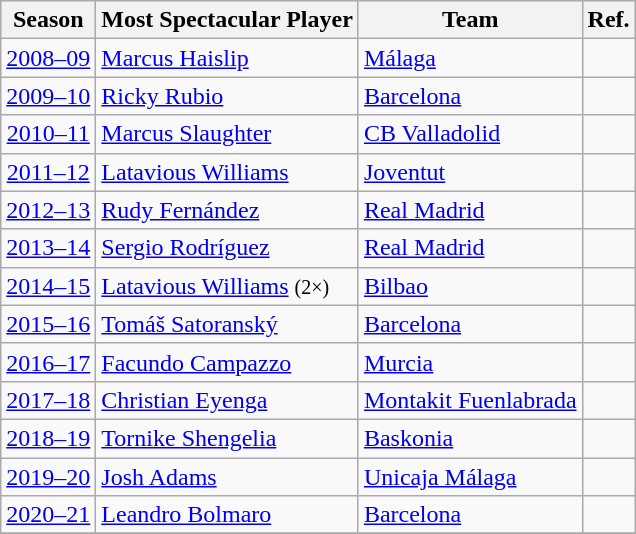<table class="wikitable" style="text-align: center;">
<tr>
<th align=center>Season</th>
<th align=center>Most Spectacular Player</th>
<th align=center>Team</th>
<th align=center>Ref.</th>
</tr>
<tr>
<td><a href='#'>2008–09</a></td>
<td align=left> <a href='#'>Marcus Haislip</a></td>
<td align=left><a href='#'>Málaga</a></td>
<td></td>
</tr>
<tr>
<td><a href='#'>2009–10</a></td>
<td align=left> <a href='#'>Ricky Rubio</a></td>
<td align=left><a href='#'>Barcelona</a></td>
<td></td>
</tr>
<tr>
<td><a href='#'>2010–11</a></td>
<td align=left> <a href='#'>Marcus Slaughter</a></td>
<td align=left><a href='#'>CB Valladolid</a></td>
<td></td>
</tr>
<tr>
<td><a href='#'>2011–12</a></td>
<td align=left> <a href='#'>Latavious Williams</a></td>
<td align=left><a href='#'>Joventut</a></td>
<td></td>
</tr>
<tr>
<td><a href='#'>2012–13</a></td>
<td align=left> <a href='#'>Rudy Fernández</a></td>
<td align=left><a href='#'>Real Madrid</a></td>
<td></td>
</tr>
<tr>
<td><a href='#'>2013–14</a></td>
<td align=left> <a href='#'>Sergio Rodríguez</a></td>
<td align=left><a href='#'>Real Madrid</a></td>
<td></td>
</tr>
<tr>
<td><a href='#'>2014–15</a></td>
<td align=left> <a href='#'>Latavious Williams</a> <small>(2×)</small></td>
<td align=left><a href='#'>Bilbao</a></td>
<td></td>
</tr>
<tr>
<td><a href='#'>2015–16</a></td>
<td align=left> <a href='#'>Tomáš Satoranský</a></td>
<td align=left><a href='#'>Barcelona</a></td>
<td></td>
</tr>
<tr>
<td><a href='#'>2016–17</a></td>
<td align=left> <a href='#'>Facundo Campazzo</a></td>
<td align=left><a href='#'>Murcia</a></td>
<td></td>
</tr>
<tr>
<td><a href='#'>2017–18</a></td>
<td align=left> <a href='#'>Christian Eyenga</a></td>
<td align=left><a href='#'>Montakit Fuenlabrada</a></td>
<td></td>
</tr>
<tr>
<td><a href='#'>2018–19</a></td>
<td align=left> <a href='#'>Tornike Shengelia</a></td>
<td align=left><a href='#'>Baskonia</a></td>
<td></td>
</tr>
<tr>
<td><a href='#'>2019–20</a></td>
<td align=left> <a href='#'>Josh Adams</a></td>
<td align=left><a href='#'>Unicaja Málaga</a></td>
<td></td>
</tr>
<tr>
<td><a href='#'>2020–21</a></td>
<td align=left> <a href='#'>Leandro Bolmaro</a></td>
<td align=left><a href='#'>Barcelona</a></td>
<td></td>
</tr>
<tr>
</tr>
</table>
